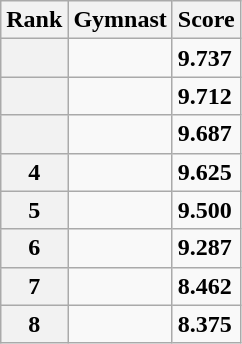<table class="wikitable sortable">
<tr>
<th scope="col">Rank</th>
<th scope="col">Gymnast</th>
<th scope="col">Score</th>
</tr>
<tr>
<th scope="row"></th>
<td></td>
<td><strong>9.737</strong></td>
</tr>
<tr>
<th scope="row"></th>
<td></td>
<td><strong>9.712</strong></td>
</tr>
<tr>
<th scope="row"></th>
<td></td>
<td><strong>9.687</strong></td>
</tr>
<tr>
<th scope="row">4</th>
<td></td>
<td><strong>9.625</strong></td>
</tr>
<tr>
<th scope="row">5</th>
<td></td>
<td><strong>9.500</strong></td>
</tr>
<tr>
<th scope="row">6</th>
<td></td>
<td><strong>9.287</strong></td>
</tr>
<tr>
<th scope="row">7</th>
<td></td>
<td><strong>8.462</strong></td>
</tr>
<tr>
<th scope="row">8</th>
<td></td>
<td><strong>8.375</strong></td>
</tr>
</table>
